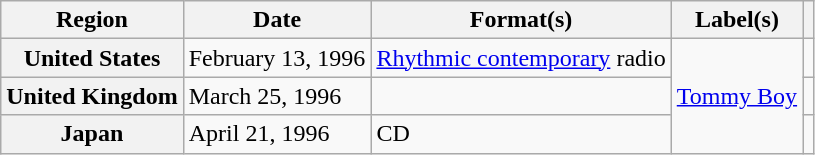<table class="wikitable plainrowheaders">
<tr>
<th scope="col">Region</th>
<th scope="col">Date</th>
<th scope="col">Format(s)</th>
<th scope="col">Label(s)</th>
<th scope="col"></th>
</tr>
<tr>
<th scope="row">United States</th>
<td>February 13, 1996</td>
<td><a href='#'>Rhythmic contemporary</a> radio</td>
<td rowspan="3"><a href='#'>Tommy Boy</a></td>
<td></td>
</tr>
<tr>
<th scope="row">United Kingdom</th>
<td>March 25, 1996</td>
<td></td>
<td></td>
</tr>
<tr>
<th scope="row">Japan</th>
<td>April 21, 1996</td>
<td>CD</td>
<td></td>
</tr>
</table>
